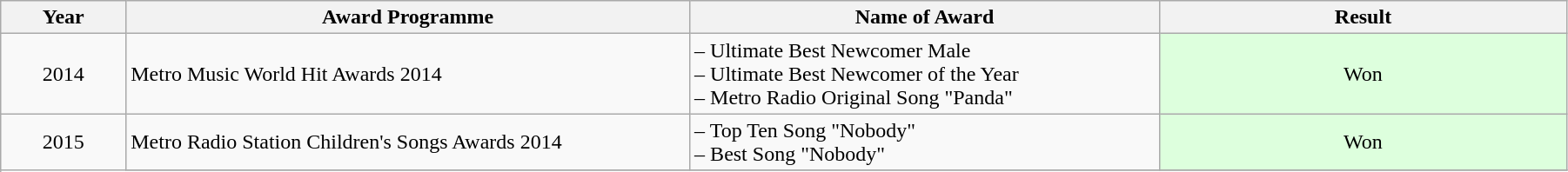<table class="wikitable" style="width:95%;">
<tr>
<th style="width:8%">Year</th>
<th style="width:36%">Award Programme</th>
<th style="width:30%">Name of Award</th>
<th style="width:60%">Result</th>
</tr>
<tr>
<td rowspan = "1" align="center">2014</td>
<td>Metro Music World Hit Awards 2014</td>
<td>– Ultimate Best Newcomer Male <br> – Ultimate Best Newcomer of the Year <br>  – Metro Radio Original Song "Panda"</td>
<td style="background:#ddffdd;text-align:center;">Won</td>
</tr>
<tr>
<td rowspan = "3" align="center">2015</td>
<td>Metro Radio Station Children's Songs Awards 2014</td>
<td>– Top Ten Song "Nobody" <br> – Best Song "Nobody"</td>
<td style="background:#ddffdd;text-align:center;">Won</td>
</tr>
<tr>
</tr>
</table>
